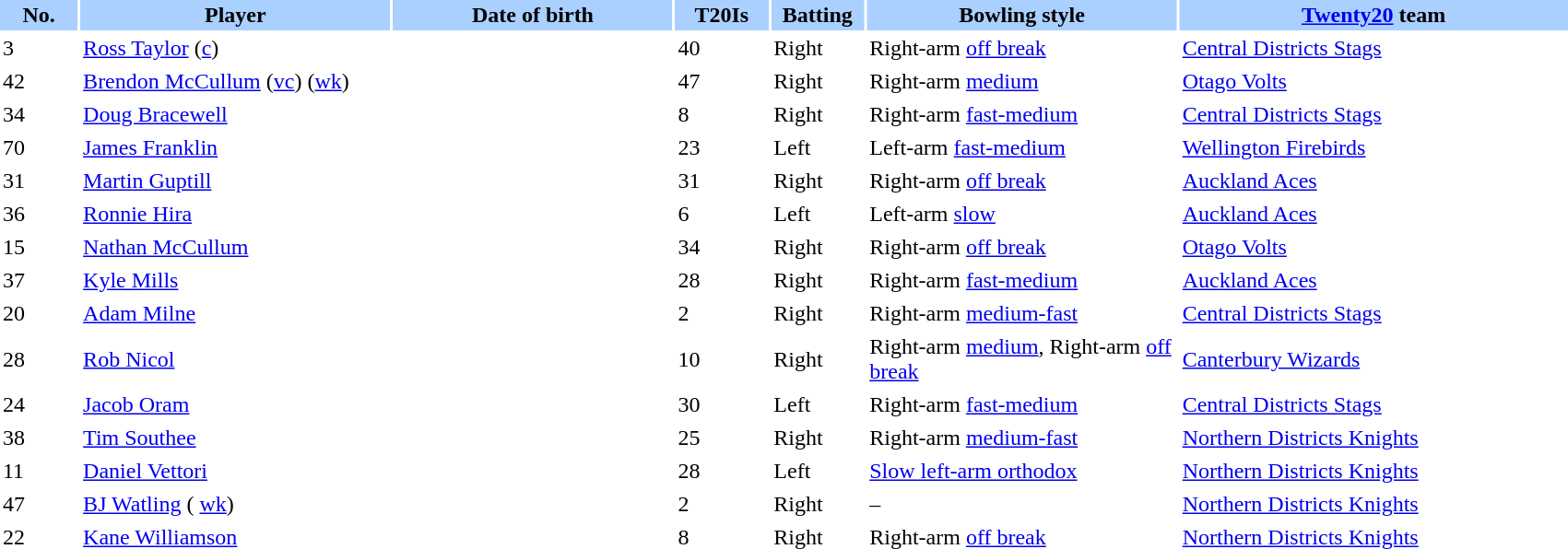<table border="0" cellspacing="2" cellpadding="2" style="width:90%;">
<tr style="background:#aad0ff;">
<th scope="col" width="5%">No.</th>
<th scope="col" width="20%">Player</th>
<th scope="col" width="18%">Date of birth</th>
<th scope="col" width="6%">T20Is</th>
<th scope="col" width="6%">Batting</th>
<th scope="col" width="20%">Bowling style</th>
<th scope="col" width="25%"><a href='#'>Twenty20</a> team</th>
</tr>
<tr>
<td>3</td>
<td><a href='#'>Ross Taylor</a> (<a href='#'>c</a>)</td>
<td></td>
<td>40</td>
<td>Right</td>
<td>Right-arm <a href='#'>off break</a></td>
<td> <a href='#'>Central Districts Stags</a></td>
</tr>
<tr>
<td>42</td>
<td><a href='#'>Brendon McCullum</a> (<a href='#'>vc</a>) (<a href='#'>wk</a>)</td>
<td></td>
<td>47</td>
<td>Right</td>
<td>Right-arm <a href='#'>medium</a></td>
<td> <a href='#'>Otago Volts</a></td>
</tr>
<tr>
<td>34</td>
<td><a href='#'>Doug Bracewell</a></td>
<td></td>
<td>8</td>
<td>Right</td>
<td>Right-arm <a href='#'>fast-medium</a></td>
<td> <a href='#'>Central Districts Stags</a></td>
</tr>
<tr>
<td>70</td>
<td><a href='#'>James Franklin</a></td>
<td></td>
<td>23</td>
<td>Left</td>
<td>Left-arm <a href='#'>fast-medium</a></td>
<td> <a href='#'>Wellington Firebirds</a></td>
</tr>
<tr>
<td>31</td>
<td><a href='#'>Martin Guptill</a></td>
<td></td>
<td>31</td>
<td>Right</td>
<td>Right-arm <a href='#'>off break</a></td>
<td> <a href='#'>Auckland Aces</a></td>
</tr>
<tr>
<td>36</td>
<td><a href='#'>Ronnie Hira</a></td>
<td></td>
<td>6</td>
<td>Left</td>
<td>Left-arm <a href='#'>slow</a></td>
<td> <a href='#'>Auckland Aces</a></td>
</tr>
<tr>
<td>15</td>
<td><a href='#'>Nathan McCullum</a></td>
<td></td>
<td>34</td>
<td>Right</td>
<td>Right-arm <a href='#'>off break</a></td>
<td> <a href='#'>Otago Volts</a></td>
</tr>
<tr>
<td>37</td>
<td><a href='#'>Kyle Mills</a></td>
<td></td>
<td>28</td>
<td>Right</td>
<td>Right-arm <a href='#'>fast-medium</a></td>
<td> <a href='#'>Auckland Aces</a></td>
</tr>
<tr>
<td>20</td>
<td><a href='#'>Adam Milne</a></td>
<td></td>
<td>2</td>
<td>Right</td>
<td>Right-arm <a href='#'>medium-fast</a></td>
<td> <a href='#'>Central Districts Stags</a></td>
</tr>
<tr>
<td>28</td>
<td><a href='#'>Rob Nicol</a></td>
<td></td>
<td>10</td>
<td>Right</td>
<td>Right-arm <a href='#'>medium</a>, Right-arm <a href='#'>off break</a></td>
<td> <a href='#'>Canterbury Wizards</a></td>
</tr>
<tr>
<td>24</td>
<td><a href='#'>Jacob Oram</a></td>
<td></td>
<td>30</td>
<td>Left</td>
<td>Right-arm <a href='#'>fast-medium</a></td>
<td> <a href='#'>Central Districts Stags</a></td>
</tr>
<tr>
<td>38</td>
<td><a href='#'>Tim Southee</a></td>
<td></td>
<td>25</td>
<td>Right</td>
<td>Right-arm <a href='#'>medium-fast</a></td>
<td> <a href='#'>Northern Districts Knights</a></td>
</tr>
<tr>
<td>11</td>
<td><a href='#'>Daniel Vettori</a></td>
<td></td>
<td>28</td>
<td>Left</td>
<td><a href='#'>Slow left-arm orthodox</a></td>
<td> <a href='#'>Northern Districts Knights</a></td>
</tr>
<tr>
<td>47</td>
<td><a href='#'>BJ Watling</a> ( <a href='#'>wk</a>)</td>
<td></td>
<td>2</td>
<td>Right</td>
<td>–</td>
<td> <a href='#'>Northern Districts Knights</a></td>
</tr>
<tr>
<td>22</td>
<td><a href='#'>Kane Williamson</a></td>
<td></td>
<td>8</td>
<td>Right</td>
<td>Right-arm <a href='#'>off break</a></td>
<td> <a href='#'>Northern Districts Knights</a></td>
</tr>
</table>
